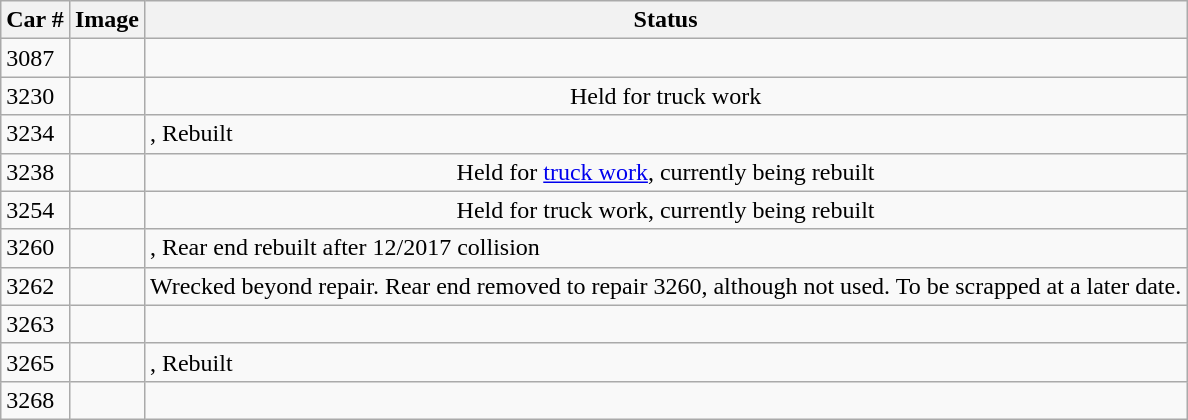<table class="wikitable sortable">
<tr>
<th>Car #</th>
<th class="unsortable">Image</th>
<th>Status</th>
</tr>
<tr>
<td>3087</td>
<td></td>
<td></td>
</tr>
<tr>
<td>3230</td>
<td></td>
<td align="center">Held for truck work</td>
</tr>
<tr>
<td>3234</td>
<td></td>
<td>, Rebuilt</td>
</tr>
<tr>
<td>3238</td>
<td></td>
<td align="center">Held for <a href='#'>truck work</a>, currently being rebuilt</td>
</tr>
<tr>
<td>3254</td>
<td></td>
<td align="center">Held for truck work, currently being rebuilt</td>
</tr>
<tr>
<td>3260</td>
<td></td>
<td>, Rear end rebuilt after 12/2017 collision</td>
</tr>
<tr>
<td>3262</td>
<td></td>
<td align="center">Wrecked beyond repair. Rear end removed to repair 3260, although not used. To be scrapped at a later date.<br></td>
</tr>
<tr>
<td>3263</td>
<td></td>
<td></td>
</tr>
<tr>
<td>3265</td>
<td></td>
<td>, Rebuilt</td>
</tr>
<tr>
<td>3268</td>
<td></td>
<td></td>
</tr>
</table>
